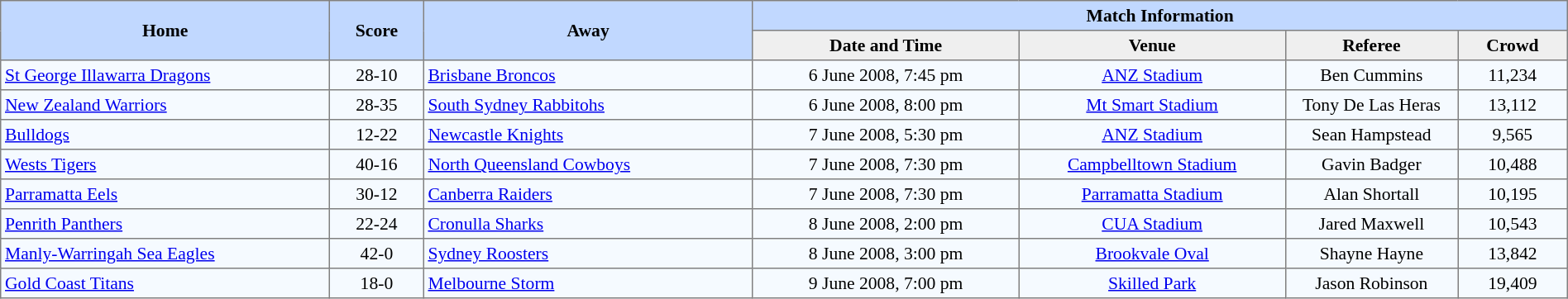<table border=1 style="border-collapse:collapse; font-size:90%;" cellpadding=3 cellspacing=0 width=100%>
<tr bgcolor=#C1D8FF>
<th rowspan=2 width=21%>Home</th>
<th rowspan=2 width=6%>Score</th>
<th rowspan=2 width=21%>Away</th>
<th colspan=6>Match Information</th>
</tr>
<tr bgcolor=#EFEFEF>
<th width=17%>Date and Time</th>
<th width=17%>Venue</th>
<th width=11%>Referee</th>
<th width=7%>Crowd</th>
</tr>
<tr align=center bgcolor=#F5FAFF>
<td align=left> <a href='#'>St George Illawarra Dragons</a></td>
<td>28-10</td>
<td align=left> <a href='#'>Brisbane Broncos</a></td>
<td>6 June 2008, 7:45 pm</td>
<td><a href='#'>ANZ Stadium</a></td>
<td>Ben Cummins</td>
<td>11,234</td>
</tr>
<tr align=center bgcolor=#F5FAFF>
<td align=left> <a href='#'>New Zealand Warriors</a></td>
<td>28-35</td>
<td align=left> <a href='#'>South Sydney Rabbitohs</a></td>
<td>6 June 2008, 8:00 pm</td>
<td><a href='#'>Mt Smart Stadium</a></td>
<td>Tony De Las Heras</td>
<td>13,112</td>
</tr>
<tr align=center bgcolor=#F5FAFF>
<td align=left> <a href='#'>Bulldogs</a></td>
<td>12-22</td>
<td align=left> <a href='#'>Newcastle Knights</a></td>
<td>7 June 2008, 5:30 pm</td>
<td><a href='#'>ANZ Stadium</a></td>
<td>Sean Hampstead</td>
<td>9,565</td>
</tr>
<tr align=center bgcolor=#F5FAFF>
<td align=left> <a href='#'>Wests Tigers</a></td>
<td>40-16</td>
<td align=left> <a href='#'>North Queensland Cowboys</a></td>
<td>7 June 2008, 7:30 pm</td>
<td><a href='#'>Campbelltown Stadium</a></td>
<td>Gavin Badger</td>
<td>10,488</td>
</tr>
<tr align=center bgcolor=#F5FAFF>
<td align=left> <a href='#'>Parramatta Eels</a></td>
<td>30-12</td>
<td align=left> <a href='#'>Canberra Raiders</a></td>
<td>7 June 2008, 7:30 pm</td>
<td><a href='#'>Parramatta Stadium</a></td>
<td>Alan Shortall</td>
<td>10,195</td>
</tr>
<tr align=center bgcolor=#F5FAFF>
<td align=left> <a href='#'>Penrith Panthers</a></td>
<td>22-24</td>
<td align=left> <a href='#'>Cronulla Sharks</a></td>
<td>8 June 2008, 2:00 pm</td>
<td><a href='#'>CUA Stadium</a></td>
<td>Jared Maxwell</td>
<td>10,543</td>
</tr>
<tr align=center bgcolor=#F5FAFF>
<td align=left> <a href='#'>Manly-Warringah Sea Eagles</a></td>
<td>42-0</td>
<td align=left> <a href='#'>Sydney Roosters</a></td>
<td>8 June 2008, 3:00 pm</td>
<td><a href='#'>Brookvale Oval</a></td>
<td>Shayne Hayne</td>
<td>13,842</td>
</tr>
<tr align=center bgcolor=#F5FAFF>
<td align=left> <a href='#'>Gold Coast Titans</a></td>
<td>18-0</td>
<td align=left> <a href='#'>Melbourne Storm</a></td>
<td>9 June 2008, 7:00 pm</td>
<td><a href='#'>Skilled Park</a></td>
<td>Jason Robinson</td>
<td>19,409</td>
</tr>
</table>
